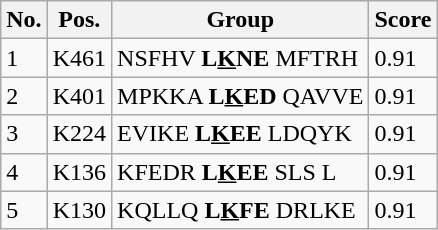<table class="wikitable">
<tr>
<th>No.</th>
<th>Pos.</th>
<th>Group</th>
<th>Score</th>
</tr>
<tr>
<td>1</td>
<td>K461</td>
<td>NSFHV <strong>L<u>K</u>NE</strong> MFTRH</td>
<td>0.91</td>
</tr>
<tr>
<td>2</td>
<td>K401</td>
<td>MPKKA <strong>L<u>K</u>ED</strong> QAVVE</td>
<td>0.91</td>
</tr>
<tr>
<td>3</td>
<td>K224</td>
<td>EVIKE <strong>L<u>K</u>EE</strong> LDQYK</td>
<td>0.91</td>
</tr>
<tr>
<td>4</td>
<td>K136</td>
<td>KFEDR <strong>L<u>K</u>EE</strong> SLS L</td>
<td>0.91</td>
</tr>
<tr>
<td>5</td>
<td>K130</td>
<td>KQLLQ <strong>L<u>K</u>FE</strong> DRLKE</td>
<td>0.91</td>
</tr>
</table>
